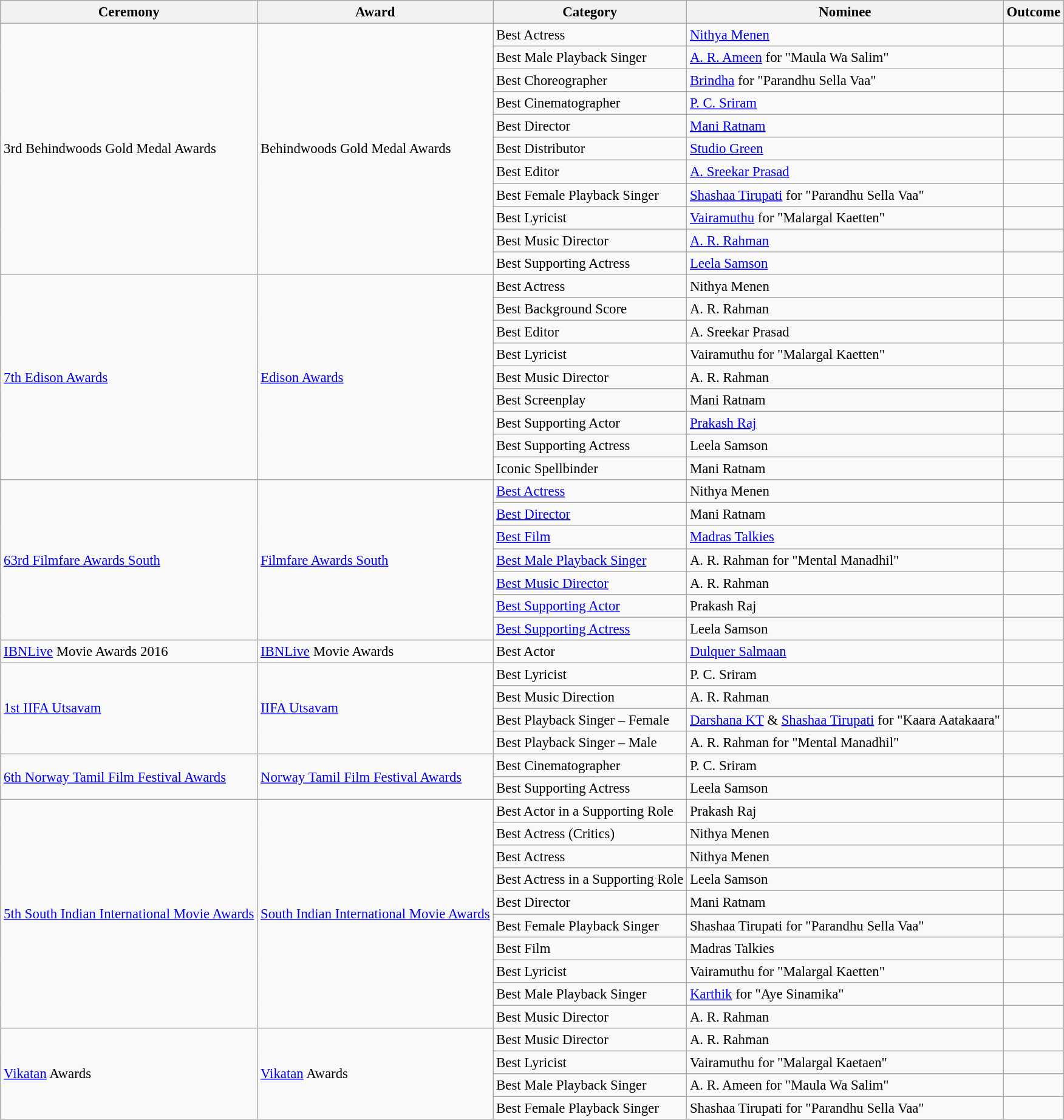<table class="wikitable sortable" style="font-size:95%;">
<tr>
<th>Ceremony</th>
<th>Award</th>
<th>Category</th>
<th>Nominee</th>
<th>Outcome</th>
</tr>
<tr>
<td rowspan="11">3rd Behindwoods Gold Medal Awards</td>
<td rowspan="11">Behindwoods Gold Medal Awards</td>
<td>Best Actress</td>
<td><a href='#'>Nithya Menen</a></td>
<td></td>
</tr>
<tr>
<td>Best Male Playback Singer</td>
<td><a href='#'>A. R. Ameen</a> for "Maula Wa Salim"</td>
<td></td>
</tr>
<tr>
<td>Best Choreographer</td>
<td><a href='#'>Brindha</a> for "Parandhu Sella Vaa"</td>
<td></td>
</tr>
<tr>
<td>Best Cinematographer</td>
<td><a href='#'>P. C. Sriram</a></td>
<td></td>
</tr>
<tr>
<td>Best Director</td>
<td><a href='#'>Mani Ratnam</a></td>
<td></td>
</tr>
<tr>
<td>Best Distributor</td>
<td><a href='#'>Studio Green</a></td>
<td></td>
</tr>
<tr>
<td>Best Editor</td>
<td><a href='#'>A. Sreekar Prasad</a></td>
<td></td>
</tr>
<tr>
<td>Best Female Playback Singer</td>
<td><a href='#'>Shashaa Tirupati</a> for "Parandhu Sella Vaa"</td>
<td></td>
</tr>
<tr>
<td>Best Lyricist</td>
<td><a href='#'>Vairamuthu</a> for "Malargal Kaetten"</td>
<td></td>
</tr>
<tr>
<td>Best Music Director</td>
<td><a href='#'>A. R. Rahman</a></td>
<td></td>
</tr>
<tr>
<td>Best Supporting Actress</td>
<td><a href='#'>Leela Samson</a></td>
<td></td>
</tr>
<tr>
<td rowspan="9"><a href='#'>7th Edison Awards</a></td>
<td rowspan="9"><a href='#'>Edison Awards</a></td>
<td>Best Actress</td>
<td>Nithya Menen</td>
<td></td>
</tr>
<tr>
<td>Best Background Score</td>
<td>A. R. Rahman</td>
<td></td>
</tr>
<tr>
<td>Best Editor</td>
<td>A. Sreekar Prasad</td>
<td></td>
</tr>
<tr>
<td>Best Lyricist</td>
<td>Vairamuthu for "Malargal Kaetten"</td>
<td></td>
</tr>
<tr>
<td>Best Music Director</td>
<td>A. R. Rahman</td>
<td></td>
</tr>
<tr>
<td>Best Screenplay</td>
<td>Mani Ratnam</td>
<td></td>
</tr>
<tr>
<td>Best Supporting Actor</td>
<td><a href='#'>Prakash Raj</a></td>
<td></td>
</tr>
<tr>
<td>Best Supporting Actress</td>
<td>Leela Samson</td>
<td></td>
</tr>
<tr>
<td>Iconic Spellbinder</td>
<td>Mani Ratnam</td>
<td></td>
</tr>
<tr>
<td rowspan="7"><a href='#'>63rd Filmfare Awards South</a></td>
<td rowspan="7"><a href='#'>Filmfare Awards South</a></td>
<td><a href='#'>Best Actress</a></td>
<td>Nithya Menen</td>
<td></td>
</tr>
<tr>
<td><a href='#'>Best Director</a></td>
<td>Mani Ratnam</td>
<td></td>
</tr>
<tr>
<td><a href='#'>Best Film</a></td>
<td><a href='#'>Madras Talkies</a></td>
<td></td>
</tr>
<tr>
<td><a href='#'>Best Male Playback Singer</a></td>
<td>A. R. Rahman for "Mental Manadhil"</td>
<td></td>
</tr>
<tr>
<td><a href='#'>Best Music Director</a></td>
<td>A. R. Rahman</td>
<td></td>
</tr>
<tr>
<td><a href='#'>Best Supporting Actor</a></td>
<td>Prakash Raj</td>
<td></td>
</tr>
<tr>
<td><a href='#'>Best Supporting Actress</a></td>
<td>Leela Samson</td>
<td></td>
</tr>
<tr>
<td rowspan="1"><a href='#'>IBNLive</a> Movie Awards 2016</td>
<td rowspan="1"><a href='#'>IBNLive</a> Movie Awards</td>
<td>Best Actor</td>
<td><a href='#'>Dulquer Salmaan</a></td>
<td></td>
</tr>
<tr>
<td rowspan="4"><a href='#'>1st IIFA Utsavam</a></td>
<td rowspan="4"><a href='#'>IIFA Utsavam</a></td>
<td>Best Lyricist</td>
<td>P. C. Sriram</td>
<td></td>
</tr>
<tr>
<td>Best Music Direction</td>
<td>A. R. Rahman</td>
<td></td>
</tr>
<tr>
<td>Best Playback Singer – Female</td>
<td><a href='#'>Darshana KT</a> & <a href='#'>Shashaa Tirupati</a> for "Kaara Aatakaara"</td>
<td></td>
</tr>
<tr>
<td>Best Playback Singer – Male</td>
<td>A. R. Rahman for "Mental Manadhil"</td>
<td></td>
</tr>
<tr>
<td rowspan="2"><a href='#'>6th Norway Tamil Film Festival Awards</a></td>
<td rowspan="2"><a href='#'>Norway Tamil Film Festival Awards</a></td>
<td>Best Cinematographer</td>
<td>P. C. Sriram</td>
<td></td>
</tr>
<tr>
<td>Best Supporting Actress</td>
<td>Leela Samson</td>
<td></td>
</tr>
<tr>
<td rowspan="10"><a href='#'>5th South Indian International Movie Awards</a></td>
<td rowspan="10"><a href='#'>South Indian International Movie Awards</a></td>
<td>Best Actor in a Supporting Role</td>
<td>Prakash Raj</td>
<td></td>
</tr>
<tr>
<td>Best Actress (Critics)</td>
<td>Nithya Menen</td>
<td></td>
</tr>
<tr>
<td>Best Actress</td>
<td>Nithya Menen</td>
<td></td>
</tr>
<tr>
<td>Best Actress in a Supporting Role</td>
<td>Leela Samson</td>
<td></td>
</tr>
<tr>
<td>Best Director</td>
<td>Mani Ratnam</td>
<td></td>
</tr>
<tr>
<td>Best Female Playback Singer</td>
<td>Shashaa Tirupati for "Parandhu Sella Vaa"</td>
<td></td>
</tr>
<tr>
<td>Best Film</td>
<td>Madras Talkies</td>
<td></td>
</tr>
<tr>
<td>Best Lyricist</td>
<td>Vairamuthu for "Malargal Kaetten"</td>
<td></td>
</tr>
<tr>
<td>Best Male Playback Singer</td>
<td><a href='#'>Karthik</a> for "Aye Sinamika"</td>
<td></td>
</tr>
<tr>
<td>Best Music Director</td>
<td>A. R. Rahman</td>
<td></td>
</tr>
<tr>
<td rowspan="4"><a href='#'>Vikatan</a> Awards</td>
<td rowspan="4"><a href='#'>Vikatan</a> Awards</td>
<td>Best Music Director</td>
<td>A. R. Rahman</td>
<td></td>
</tr>
<tr>
<td>Best Lyricist</td>
<td>Vairamuthu for "Malargal Kaetaen"</td>
<td></td>
</tr>
<tr>
<td>Best Male Playback Singer</td>
<td>A. R. Ameen for "Maula Wa Salim"</td>
<td></td>
</tr>
<tr>
<td>Best Female Playback Singer</td>
<td>Shashaa Tirupati for "Parandhu Sella Vaa"</td>
<td></td>
</tr>
</table>
